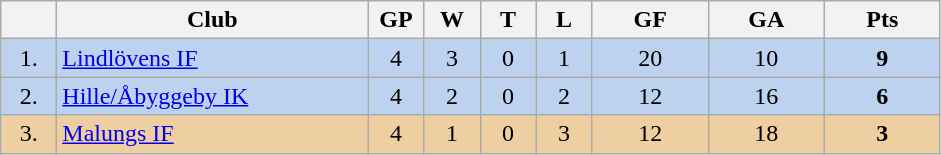<table class="wikitable">
<tr>
<th width="30"></th>
<th width="200">Club</th>
<th width="30">GP</th>
<th width="30">W</th>
<th width="30">T</th>
<th width="30">L</th>
<th width="70">GF</th>
<th width="70">GA</th>
<th width="70">Pts</th>
</tr>
<tr bgcolor="#BCD2EE" align="center">
<td>1.</td>
<td align="left"><a href='#'>Lindlövens IF</a></td>
<td>4</td>
<td>3</td>
<td>0</td>
<td>1</td>
<td>20</td>
<td>10</td>
<td><strong>9</strong></td>
</tr>
<tr bgcolor="#BCD2EE" align="center">
<td>2.</td>
<td align="left"><a href='#'>Hille/Åbyggeby IK</a></td>
<td>4</td>
<td>2</td>
<td>0</td>
<td>2</td>
<td>12</td>
<td>16</td>
<td><strong>6</strong></td>
</tr>
<tr bgcolor="#EECFA1" align="center">
<td>3.</td>
<td align="left"><a href='#'>Malungs IF</a></td>
<td>4</td>
<td>1</td>
<td>0</td>
<td>3</td>
<td>12</td>
<td>18</td>
<td><strong>3</strong></td>
</tr>
</table>
